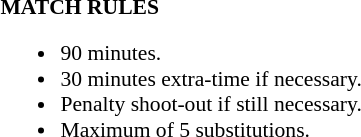<table width=100% style="font-size: 90%">
<tr>
<td width=50% valign=top><br><strong>MATCH RULES</strong><ul><li>90 minutes.</li><li>30 minutes extra-time if necessary.</li><li>Penalty shoot-out if still necessary.</li><li>Maximum of 5 substitutions.</li></ul></td>
</tr>
</table>
